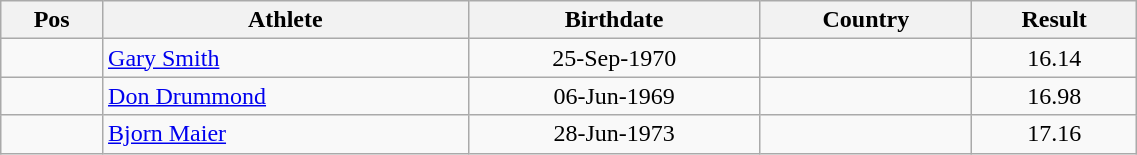<table class="wikitable"  style="text-align:center; width:60%;">
<tr>
<th>Pos</th>
<th>Athlete</th>
<th>Birthdate</th>
<th>Country</th>
<th>Result</th>
</tr>
<tr>
<td align=center></td>
<td align=left><a href='#'>Gary Smith</a></td>
<td>25-Sep-1970</td>
<td align=left></td>
<td>16.14</td>
</tr>
<tr>
<td align=center></td>
<td align=left><a href='#'>Don Drummond</a></td>
<td>06-Jun-1969</td>
<td align=left></td>
<td>16.98</td>
</tr>
<tr>
<td align=center></td>
<td align=left><a href='#'>Bjorn Maier</a></td>
<td>28-Jun-1973</td>
<td align=left></td>
<td>17.16</td>
</tr>
</table>
